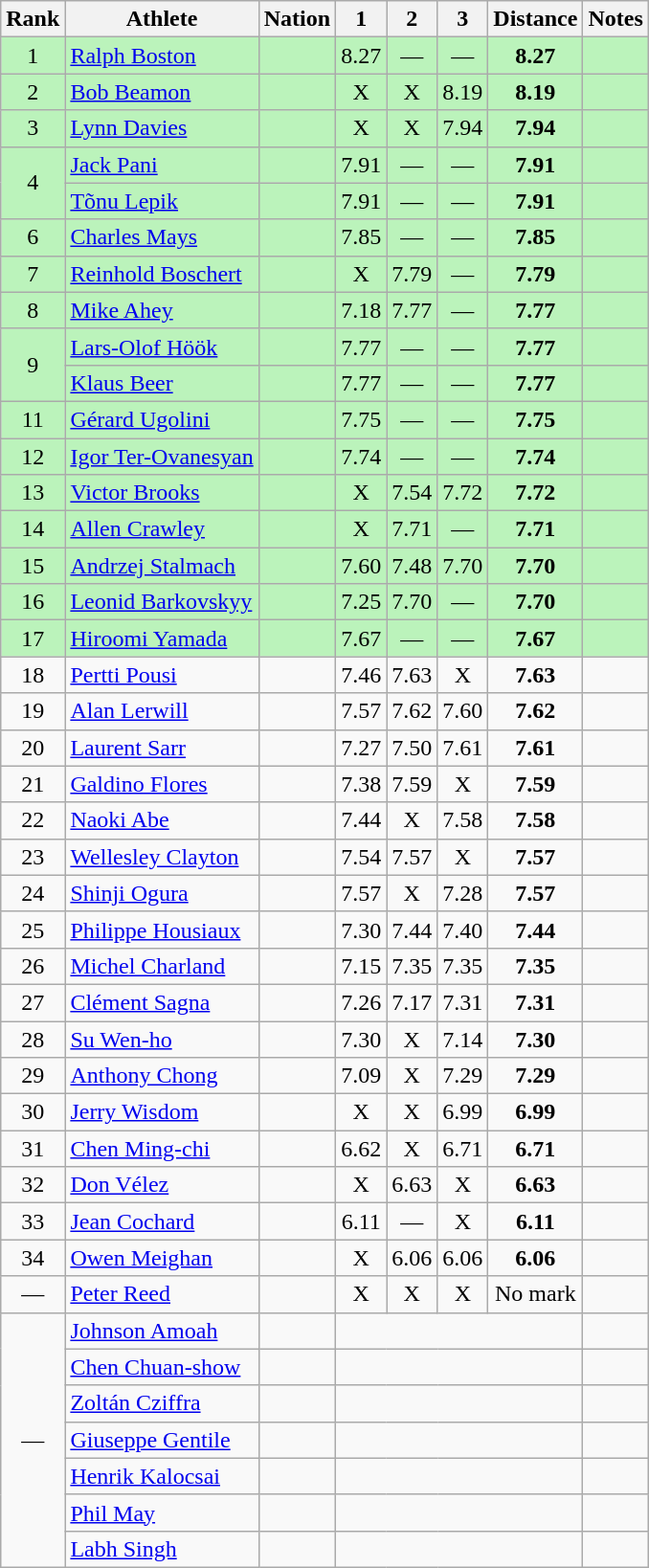<table class="wikitable sortable" style="text-align:center">
<tr>
<th>Rank</th>
<th>Athlete</th>
<th>Nation</th>
<th>1</th>
<th>2</th>
<th>3</th>
<th>Distance</th>
<th>Notes</th>
</tr>
<tr bgcolor=bbf3bb>
<td>1</td>
<td align=left><a href='#'>Ralph Boston</a></td>
<td align=left></td>
<td>8.27 </td>
<td data-sort-value=1.00>—</td>
<td data-sort-value=1.00>—</td>
<td><strong>8.27</strong></td>
<td></td>
</tr>
<tr bgcolor=bbf3bb>
<td>2</td>
<td align=left><a href='#'>Bob Beamon</a></td>
<td align=left></td>
<td data-sort-value=1.00>X</td>
<td data-sort-value=1.00>X</td>
<td>8.19</td>
<td><strong>8.19</strong></td>
<td></td>
</tr>
<tr bgcolor=bbf3bb>
<td>3</td>
<td align=left><a href='#'>Lynn Davies</a></td>
<td align=left></td>
<td data-sort-value=1.00>X</td>
<td data-sort-value=1.00>X</td>
<td>7.94</td>
<td><strong>7.94</strong></td>
<td></td>
</tr>
<tr bgcolor=bbf3bb>
<td rowspan=2>4</td>
<td align=left><a href='#'>Jack Pani</a></td>
<td align=left></td>
<td>7.91</td>
<td data-sort-value=1.00>—</td>
<td data-sort-value=1.00>—</td>
<td><strong>7.91</strong></td>
<td></td>
</tr>
<tr bgcolor=bbf3bb>
<td align=left><a href='#'>Tõnu Lepik</a></td>
<td align=left></td>
<td>7.91</td>
<td data-sort-value=1.00>—</td>
<td data-sort-value=1.00>—</td>
<td><strong>7.91</strong></td>
<td></td>
</tr>
<tr bgcolor=bbf3bb>
<td>6</td>
<td align=left><a href='#'>Charles Mays</a></td>
<td align=left></td>
<td>7.85</td>
<td data-sort-value=1.00>—</td>
<td data-sort-value=1.00>—</td>
<td><strong>7.85</strong></td>
<td></td>
</tr>
<tr bgcolor=bbf3bb>
<td>7</td>
<td align=left><a href='#'>Reinhold Boschert</a></td>
<td align=left></td>
<td data-sort-value=1.00>X</td>
<td>7.79</td>
<td data-sort-value=1.00>—</td>
<td><strong>7.79</strong></td>
<td></td>
</tr>
<tr bgcolor=bbf3bb>
<td>8</td>
<td align=left><a href='#'>Mike Ahey</a></td>
<td align=left></td>
<td>7.18</td>
<td>7.77</td>
<td data-sort-value=1.00>—</td>
<td><strong>7.77</strong></td>
<td></td>
</tr>
<tr bgcolor=bbf3bb>
<td rowspan=2>9</td>
<td align=left><a href='#'>Lars-Olof Höök</a></td>
<td align=left></td>
<td>7.77</td>
<td data-sort-value=1.00>—</td>
<td data-sort-value=1.00>—</td>
<td><strong>7.77</strong></td>
<td></td>
</tr>
<tr bgcolor=bbf3bb>
<td align=left><a href='#'>Klaus Beer</a></td>
<td align=left></td>
<td>7.77</td>
<td data-sort-value=1.00>—</td>
<td data-sort-value=1.00>—</td>
<td><strong>7.77</strong></td>
<td></td>
</tr>
<tr bgcolor=bbf3bb>
<td>11</td>
<td align=left><a href='#'>Gérard Ugolini</a></td>
<td align=left></td>
<td>7.75</td>
<td data-sort-value=1.00>—</td>
<td data-sort-value=1.00>—</td>
<td><strong>7.75</strong></td>
<td></td>
</tr>
<tr bgcolor=bbf3bb>
<td>12</td>
<td align=left><a href='#'>Igor Ter-Ovanesyan</a></td>
<td align=left></td>
<td>7.74</td>
<td data-sort-value=1.00>—</td>
<td data-sort-value=1.00>—</td>
<td><strong>7.74</strong></td>
<td></td>
</tr>
<tr bgcolor=bbf3bb>
<td>13</td>
<td align=left><a href='#'>Victor Brooks</a></td>
<td align=left></td>
<td data-sort-value=1.00>X</td>
<td>7.54</td>
<td>7.72</td>
<td><strong>7.72</strong></td>
<td></td>
</tr>
<tr bgcolor=bbf3bb>
<td>14</td>
<td align=left><a href='#'>Allen Crawley</a></td>
<td align=left></td>
<td data-sort-value=1.00>X</td>
<td>7.71</td>
<td data-sort-value=1.00>—</td>
<td><strong>7.71</strong></td>
<td></td>
</tr>
<tr bgcolor=bbf3bb>
<td>15</td>
<td align=left><a href='#'>Andrzej Stalmach</a></td>
<td align=left></td>
<td>7.60</td>
<td>7.48</td>
<td>7.70</td>
<td><strong>7.70</strong></td>
<td></td>
</tr>
<tr bgcolor=bbf3bb>
<td>16</td>
<td align=left><a href='#'>Leonid Barkovskyy</a></td>
<td align=left></td>
<td>7.25</td>
<td>7.70</td>
<td data-sort-value=1.00>—</td>
<td><strong>7.70</strong></td>
<td></td>
</tr>
<tr bgcolor=bbf3bb>
<td>17</td>
<td align=left><a href='#'>Hiroomi Yamada</a></td>
<td align=left></td>
<td>7.67</td>
<td data-sort-value=1.00>—</td>
<td data-sort-value=1.00>—</td>
<td><strong>7.67</strong></td>
<td></td>
</tr>
<tr>
<td>18</td>
<td align=left><a href='#'>Pertti Pousi</a></td>
<td align=left></td>
<td>7.46</td>
<td>7.63</td>
<td data-sort-value=1.00>X</td>
<td><strong>7.63</strong></td>
<td></td>
</tr>
<tr>
<td>19</td>
<td align=left><a href='#'>Alan Lerwill</a></td>
<td align=left></td>
<td>7.57</td>
<td>7.62</td>
<td>7.60</td>
<td><strong>7.62</strong></td>
<td></td>
</tr>
<tr>
<td>20</td>
<td align=left><a href='#'>Laurent Sarr</a></td>
<td align=left></td>
<td>7.27</td>
<td>7.50</td>
<td>7.61</td>
<td><strong>7.61</strong></td>
<td></td>
</tr>
<tr>
<td>21</td>
<td align=left><a href='#'>Galdino Flores</a></td>
<td align=left></td>
<td>7.38</td>
<td>7.59</td>
<td data-sort-value=1.00>X</td>
<td><strong>7.59</strong></td>
<td></td>
</tr>
<tr>
<td>22</td>
<td align=left><a href='#'>Naoki Abe</a></td>
<td align=left></td>
<td>7.44</td>
<td data-sort-value=1.00>X</td>
<td>7.58</td>
<td><strong>7.58</strong></td>
<td></td>
</tr>
<tr>
<td>23</td>
<td align=left><a href='#'>Wellesley Clayton</a></td>
<td align=left></td>
<td>7.54</td>
<td>7.57</td>
<td data-sort-value=1.00>X</td>
<td><strong>7.57</strong></td>
<td></td>
</tr>
<tr>
<td>24</td>
<td align=left><a href='#'>Shinji Ogura</a></td>
<td align=left></td>
<td>7.57</td>
<td data-sort-value=1.00>X</td>
<td>7.28</td>
<td><strong>7.57</strong></td>
<td></td>
</tr>
<tr>
<td>25</td>
<td align=left><a href='#'>Philippe Housiaux</a></td>
<td align=left></td>
<td>7.30</td>
<td>7.44</td>
<td>7.40</td>
<td><strong>7.44</strong></td>
<td></td>
</tr>
<tr>
<td>26</td>
<td align=left><a href='#'>Michel Charland</a></td>
<td align=left></td>
<td>7.15</td>
<td>7.35</td>
<td>7.35</td>
<td><strong>7.35</strong></td>
<td></td>
</tr>
<tr>
<td>27</td>
<td align=left><a href='#'>Clément Sagna</a></td>
<td align=left></td>
<td>7.26</td>
<td>7.17</td>
<td>7.31</td>
<td><strong>7.31</strong></td>
<td></td>
</tr>
<tr>
<td>28</td>
<td align=left><a href='#'>Su Wen-ho</a></td>
<td align=left></td>
<td>7.30</td>
<td data-sort-value=1.00>X</td>
<td>7.14</td>
<td><strong>7.30</strong></td>
<td></td>
</tr>
<tr>
<td>29</td>
<td align=left><a href='#'>Anthony Chong</a></td>
<td align=left></td>
<td>7.09</td>
<td data-sort-value=1.00>X</td>
<td>7.29</td>
<td><strong>7.29</strong></td>
<td></td>
</tr>
<tr>
<td>30</td>
<td align=left><a href='#'>Jerry Wisdom</a></td>
<td align=left></td>
<td data-sort-value=1.00>X</td>
<td data-sort-value=1.00>X</td>
<td>6.99</td>
<td><strong>6.99</strong></td>
<td></td>
</tr>
<tr>
<td>31</td>
<td align=left><a href='#'>Chen Ming-chi</a></td>
<td align=left></td>
<td>6.62</td>
<td data-sort-value=1.00>X</td>
<td>6.71</td>
<td><strong>6.71</strong></td>
<td></td>
</tr>
<tr>
<td>32</td>
<td align=left><a href='#'>Don Vélez</a></td>
<td align=left></td>
<td data-sort-value=1.00>X</td>
<td>6.63</td>
<td data-sort-value=1.00>X</td>
<td><strong>6.63</strong></td>
<td></td>
</tr>
<tr>
<td>33</td>
<td align=left><a href='#'>Jean Cochard</a></td>
<td align=left></td>
<td>6.11</td>
<td data-sort-value=1.00>—</td>
<td data-sort-value=1.00>X</td>
<td><strong>6.11</strong></td>
<td></td>
</tr>
<tr>
<td>34</td>
<td align=left><a href='#'>Owen Meighan</a></td>
<td align=left></td>
<td data-sort-value=1.00>X</td>
<td>6.06</td>
<td>6.06</td>
<td><strong>6.06</strong></td>
<td></td>
</tr>
<tr>
<td data-sort-value=35>—</td>
<td align=left><a href='#'>Peter Reed</a></td>
<td align=left></td>
<td data-sort-value=1.00>X</td>
<td data-sort-value=1.00>X</td>
<td data-sort-value=1.00>X</td>
<td>No mark</td>
<td></td>
</tr>
<tr>
<td rowspan=7 data-sort-value=36>—</td>
<td align=left><a href='#'>Johnson Amoah</a></td>
<td align=left></td>
<td colspan=4 data-sort-value=0.00></td>
<td></td>
</tr>
<tr>
<td align=left><a href='#'>Chen Chuan-show</a></td>
<td align=left></td>
<td colspan=4 data-sort-value=0.00></td>
<td></td>
</tr>
<tr>
<td align=left><a href='#'>Zoltán Cziffra</a></td>
<td align=left></td>
<td colspan=4 data-sort-value=0.00></td>
<td></td>
</tr>
<tr>
<td align=left><a href='#'>Giuseppe Gentile</a></td>
<td align=left></td>
<td colspan=4 data-sort-value=0.00></td>
<td></td>
</tr>
<tr>
<td align=left><a href='#'>Henrik Kalocsai</a></td>
<td align=left></td>
<td colspan=4 data-sort-value=0.00></td>
<td></td>
</tr>
<tr>
<td align=left><a href='#'>Phil May</a></td>
<td align=left></td>
<td colspan=4 data-sort-value=0.00></td>
<td></td>
</tr>
<tr>
<td align=left><a href='#'>Labh Singh</a></td>
<td align=left></td>
<td colspan=4 data-sort-value=0.00></td>
<td></td>
</tr>
</table>
